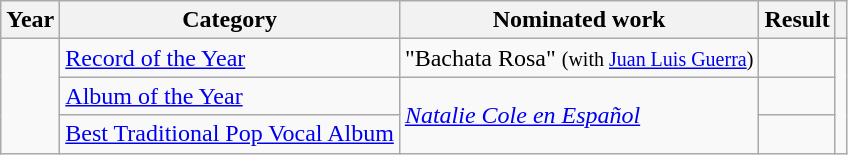<table class="wikitable plainrowheaders">
<tr>
<th>Year</th>
<th>Category</th>
<th>Nominated work</th>
<th>Result</th>
<th></th>
</tr>
<tr>
<td rowspan="3"></td>
<td><a href='#'>Record of the Year</a></td>
<td>"Bachata Rosa" <small>(with <a href='#'>Juan Luis Guerra</a>)</small></td>
<td></td>
<td rowspan="3"></td>
</tr>
<tr>
<td><a href='#'>Album of the Year</a></td>
<td rowspan="2"><em><a href='#'>Natalie Cole en Español</a></em></td>
<td></td>
</tr>
<tr>
<td><a href='#'>Best Traditional Pop Vocal Album</a></td>
<td></td>
</tr>
</table>
